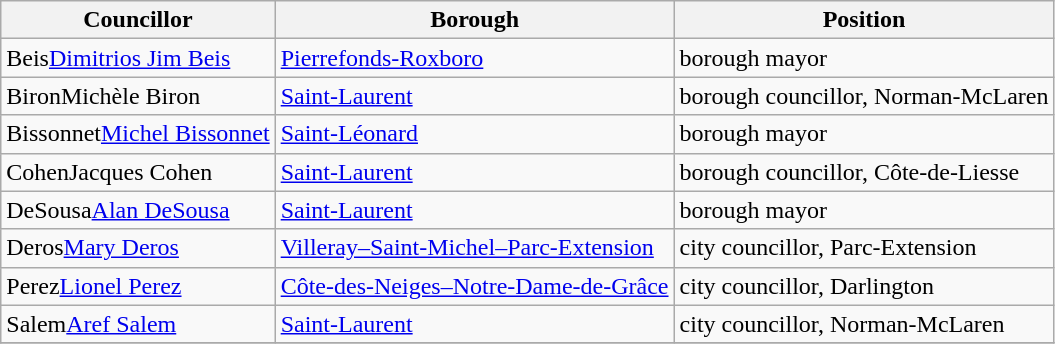<table class="wikitable sortable" border="1">
<tr>
<th>Councillor</th>
<th>Borough</th>
<th>Position</th>
</tr>
<tr>
<td><span>Beis</span><a href='#'>Dimitrios Jim Beis</a></td>
<td><a href='#'>Pierrefonds-Roxboro</a></td>
<td>borough mayor</td>
</tr>
<tr>
<td><span>Biron</span>Michèle Biron</td>
<td><a href='#'>Saint-Laurent</a></td>
<td>borough councillor, Norman-McLaren</td>
</tr>
<tr>
<td><span>Bissonnet</span><a href='#'>Michel Bissonnet</a></td>
<td><a href='#'>Saint-Léonard</a></td>
<td>borough mayor</td>
</tr>
<tr>
<td><span>Cohen</span>Jacques Cohen</td>
<td><a href='#'>Saint-Laurent</a></td>
<td>borough councillor, Côte-de-Liesse</td>
</tr>
<tr>
<td><span>DeSousa</span><a href='#'>Alan DeSousa</a></td>
<td><a href='#'>Saint-Laurent</a></td>
<td>borough mayor</td>
</tr>
<tr>
<td><span>Deros</span><a href='#'>Mary Deros</a></td>
<td><a href='#'>Villeray–Saint-Michel–Parc-Extension</a></td>
<td>city councillor, Parc-Extension</td>
</tr>
<tr>
<td><span>Perez</span><a href='#'>Lionel Perez</a></td>
<td><a href='#'>Côte-des-Neiges–Notre-Dame-de-Grâce</a></td>
<td>city councillor, Darlington</td>
</tr>
<tr>
<td><span>Salem</span><a href='#'>Aref Salem</a></td>
<td><a href='#'>Saint-Laurent</a></td>
<td>city councillor, Norman-McLaren</td>
</tr>
<tr>
</tr>
</table>
